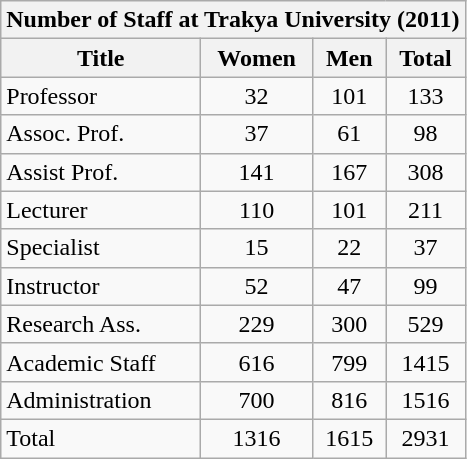<table class="wikitable" style="text-align: center">
<tr>
<th colspan="4" align="center">Number of Staff at Trakya University (2011)</th>
</tr>
<tr>
<th align="center">Title<br></th>
<th align="center">Women<br></th>
<th align="center">Men<br></th>
<th align="center">Total</th>
</tr>
<tr>
<td align="left">Professor</td>
<td>32</td>
<td>101</td>
<td>133</td>
</tr>
<tr>
<td align="left">Assoc. Prof.</td>
<td>37</td>
<td>61</td>
<td>98</td>
</tr>
<tr>
<td align="left">Assist Prof.</td>
<td>141</td>
<td>167</td>
<td>308</td>
</tr>
<tr>
<td align="left">Lecturer</td>
<td>110</td>
<td>101</td>
<td>211</td>
</tr>
<tr>
<td align="left">Specialist</td>
<td>15</td>
<td>22</td>
<td>37</td>
</tr>
<tr>
<td align="left">Instructor</td>
<td>52</td>
<td>47</td>
<td>99</td>
</tr>
<tr>
<td align="left">Research Ass.</td>
<td>229</td>
<td>300</td>
<td>529</td>
</tr>
<tr>
<td align="left">Academic Staff</td>
<td>616</td>
<td>799</td>
<td>1415</td>
</tr>
<tr>
<td align="left">Administration</td>
<td>700</td>
<td>816</td>
<td>1516</td>
</tr>
<tr>
<td align="left">Total</td>
<td>1316</td>
<td>1615</td>
<td>2931</td>
</tr>
</table>
